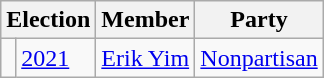<table class="wikitable">
<tr>
<th colspan="2">Election</th>
<th>Member</th>
<th>Party</th>
</tr>
<tr>
<td bgcolor=></td>
<td><a href='#'>2021</a></td>
<td><a href='#'>Erik Yim</a></td>
<td><a href='#'>Nonpartisan</a></td>
</tr>
</table>
